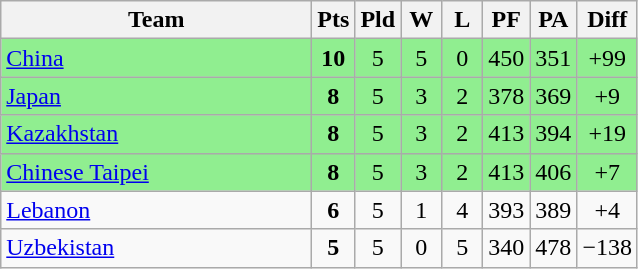<table class=wikitable style="text-align:center">
<tr>
<th width=200>Team</th>
<th width=20>Pts</th>
<th width=20>Pld</th>
<th width=20>W</th>
<th width=20>L</th>
<th width=20>PF</th>
<th width=20>PA</th>
<th width=20>Diff</th>
</tr>
<tr bgcolor=lightgreen>
<td style="text-align:left"> <a href='#'>China</a></td>
<td><strong>10</strong></td>
<td>5</td>
<td>5</td>
<td>0</td>
<td>450</td>
<td>351</td>
<td>+99</td>
</tr>
<tr bgcolor=lightgreen>
<td style="text-align:left"> <a href='#'>Japan</a></td>
<td><strong>8</strong></td>
<td>5</td>
<td>3</td>
<td>2</td>
<td>378</td>
<td>369</td>
<td>+9</td>
</tr>
<tr bgcolor=lightgreen>
<td style="text-align:left"> <a href='#'>Kazakhstan</a></td>
<td><strong>8</strong></td>
<td>5</td>
<td>3</td>
<td>2</td>
<td>413</td>
<td>394</td>
<td>+19</td>
</tr>
<tr bgcolor=lightgreen>
<td style="text-align:left"> <a href='#'>Chinese Taipei</a></td>
<td><strong>8</strong></td>
<td>5</td>
<td>3</td>
<td>2</td>
<td>413</td>
<td>406</td>
<td>+7</td>
</tr>
<tr>
<td style="text-align:left"> <a href='#'>Lebanon</a></td>
<td><strong>6</strong></td>
<td>5</td>
<td>1</td>
<td>4</td>
<td>393</td>
<td>389</td>
<td>+4</td>
</tr>
<tr>
<td style="text-align:left"> <a href='#'>Uzbekistan</a></td>
<td><strong>5</strong></td>
<td>5</td>
<td>0</td>
<td>5</td>
<td>340</td>
<td>478</td>
<td>−138</td>
</tr>
</table>
